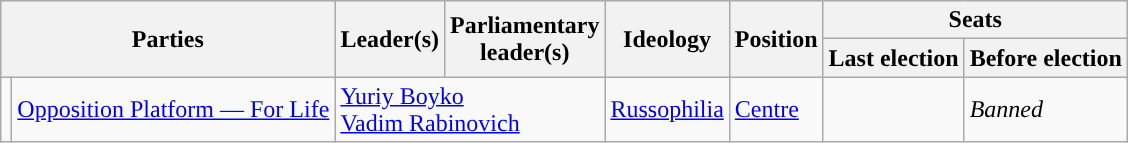<table class="wikitable">
<tr>
<th colspan="2" rowspan="2">Parties</th>
<th rowspan="2">Leader(s)</th>
<th rowspan="2">Parliamentary<br>leader(s)</th>
<th rowspan="2">Ideology</th>
<th rowspan="2">Position</th>
<th colspan="2">Seats</th>
</tr>
<tr>
<th>Last election</th>
<th>Before election</th>
</tr>
<tr>
<td style="background:"></td>
<td><a href='#'>Opposition Platform — For Life</a></td>
<td colspan="2"><a href='#'>Yuriy Boyko</a><br><a href='#'>Vadim Rabinovich</a></td>
<td><a href='#'>Russophilia</a></td>
<td><a href='#'>Centre</a></td>
<td></td>
<td><em>Banned</em></td>
</tr>
</table>
